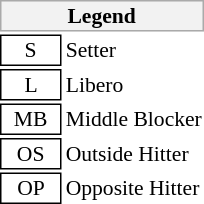<table class="toccolours" style="margin-left: 50px; font-size: 90%; white-space: nowrap; valign: middle;">
<tr>
<th colspan="6" style="background-color: #F2F2F2; border: 1px solid #AAAAAA;">Legend</th>
</tr>
<tr>
<td style="border: 1px solid black;" align=center>  S  </td>
<td>Setter</td>
</tr>
<tr>
<td style="border: 1px solid black;" align=center>  L  </td>
<td>Libero</td>
</tr>
<tr>
<td style="border: 1px solid black;" align=center>  MB  </td>
<td>Middle Blocker</td>
</tr>
<tr>
<td style="border: 1px solid black;" align=center>  OS  </td>
<td>Outside Hitter</td>
</tr>
<tr>
<td style="border: 1px solid black;" align=center>  OP  </td>
<td>Opposite Hitter</td>
</tr>
<tr>
</tr>
</table>
